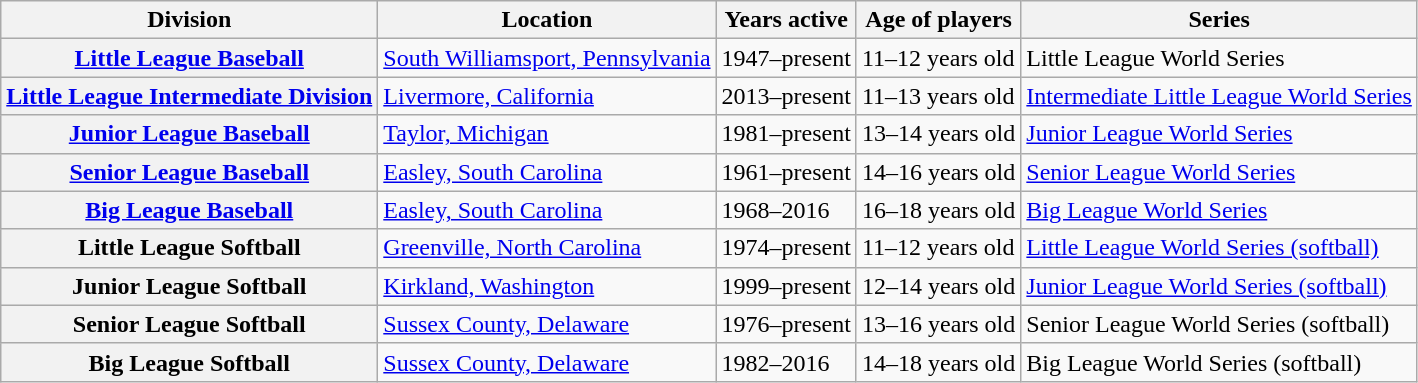<table class="wikitable">
<tr>
<th scope="col">Division</th>
<th scope="col">Location</th>
<th scope="col">Years active</th>
<th scope="col">Age of players</th>
<th scope="col">Series</th>
</tr>
<tr>
<th scope="row"><a href='#'>Little League Baseball</a></th>
<td><a href='#'>South Williamsport, Pennsylvania</a></td>
<td>1947–present</td>
<td>11–12 years old</td>
<td>Little League World Series</td>
</tr>
<tr>
<th scope="row"><a href='#'>Little League Intermediate Division</a></th>
<td><a href='#'>Livermore, California</a></td>
<td>2013–present</td>
<td>11–13 years old</td>
<td><a href='#'>Intermediate Little League World Series</a></td>
</tr>
<tr>
<th scope="row"><a href='#'>Junior League Baseball</a></th>
<td><a href='#'>Taylor, Michigan</a></td>
<td>1981–present</td>
<td>13–14 years old</td>
<td><a href='#'>Junior League World Series</a></td>
</tr>
<tr>
<th scope="row"><a href='#'>Senior League Baseball</a></th>
<td><a href='#'>Easley, South Carolina</a></td>
<td>1961–present</td>
<td>14–16 years old</td>
<td><a href='#'>Senior League World Series</a></td>
</tr>
<tr>
<th scope="row"><a href='#'>Big League Baseball</a></th>
<td><a href='#'>Easley, South Carolina</a></td>
<td>1968–2016</td>
<td>16–18 years old</td>
<td><a href='#'>Big League World Series</a></td>
</tr>
<tr>
<th scope="row">Little League Softball</th>
<td><a href='#'>Greenville, North Carolina</a></td>
<td>1974–present</td>
<td>11–12 years old</td>
<td><a href='#'>Little League World Series (softball)</a></td>
</tr>
<tr>
<th scope="row">Junior League Softball</th>
<td><a href='#'>Kirkland, Washington</a></td>
<td>1999–present</td>
<td>12–14 years old</td>
<td><a href='#'>Junior League World Series (softball)</a></td>
</tr>
<tr>
<th scope="row">Senior League Softball</th>
<td><a href='#'>Sussex County, Delaware</a></td>
<td>1976–present</td>
<td>13–16 years old</td>
<td>Senior League World Series (softball)</td>
</tr>
<tr>
<th scope="row">Big League Softball</th>
<td><a href='#'>Sussex County, Delaware</a></td>
<td>1982–2016</td>
<td>14–18 years old</td>
<td>Big League World Series (softball)</td>
</tr>
</table>
